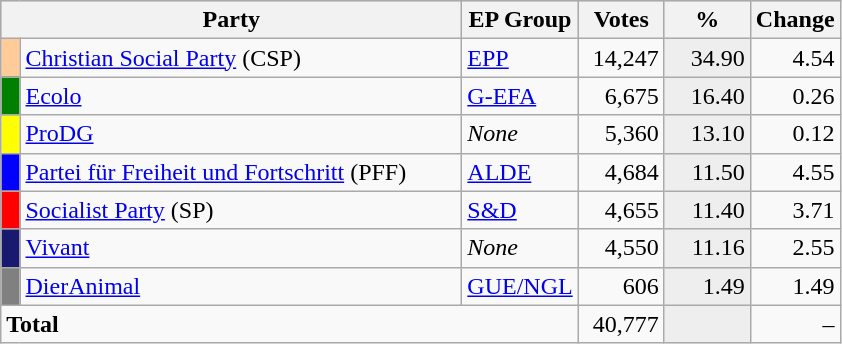<table class="wikitable" border="1">
<tr style="background-color:#C9C9C9">
<th align=left colspan=2 valign=top width=300>Party</th>
<th align=left width=50>EP Group</th>
<th align=right width=50>Votes</th>
<th align=right width=50>%</th>
<th align=right width=50>Change</th>
</tr>
<tr>
<td bgcolor="#FFCC99"> </td>
<td align=left><a href='#'>Christian Social Party</a> (CSP)</td>
<td align=left><a href='#'>EPP</a></td>
<td align=right>14,247</td>
<td align=right style="background-color:#EEEEEE">34.90</td>
<td align=right> 4.54</td>
</tr>
<tr>
<td bgcolor="green"> </td>
<td align=left><a href='#'>Ecolo</a></td>
<td align=left><a href='#'>G-EFA</a></td>
<td align=right>6,675</td>
<td align=right style="background-color:#EEEEEE">16.40</td>
<td align=right> 0.26</td>
</tr>
<tr>
<td bgcolor="yellow"> </td>
<td align="left"><a href='#'>ProDG</a></td>
<td align="left"><em>None</em></td>
<td align="right">5,360</td>
<td style="background-color:#EEEEEE" align="right">13.10</td>
<td align="right"> 0.12</td>
</tr>
<tr>
<td bgcolor="blue"> </td>
<td align="left"><a href='#'>Partei für Freiheit und Fortschritt</a> (PFF)</td>
<td align="left"><a href='#'>ALDE</a></td>
<td align="right">4,684</td>
<td style="background-color:#EEEEEE" align="right">11.50</td>
<td align="right"> 4.55</td>
</tr>
<tr>
<td bgcolor="red"> </td>
<td align="left"><a href='#'>Socialist Party</a> (SP)</td>
<td align="left"><a href='#'>S&D</a></td>
<td align="right">4,655</td>
<td style="background-color:#EEEEEE" align="right">11.40</td>
<td align="right"> 3.71</td>
</tr>
<tr>
<td bgcolor="191970"> </td>
<td align=left><a href='#'>Vivant</a></td>
<td align=left><em>None</em></td>
<td align=right>4,550</td>
<td align=right style="background-color:#EEEEEE">11.16</td>
<td align=right> 2.55</td>
</tr>
<tr>
<td bgcolor="grey"> </td>
<td align=left><a href='#'>DierAnimal</a></td>
<td align=left><a href='#'>GUE/NGL</a></td>
<td align=right>606</td>
<td align=right style="background-color:#EEEEEE">1.49</td>
<td align=right> 1.49</td>
</tr>
<tr>
<td colspan="3" align="left"><strong>Total</strong></td>
<td align="right">40,777</td>
<td style="background-color:#EEEEEE" align="right"></td>
<td align="right">–</td>
</tr>
</table>
